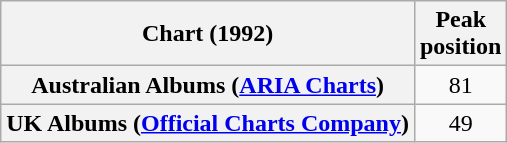<table class="wikitable sortable plainrowheaders" style="text-align:center">
<tr>
<th scope="col">Chart (1992)</th>
<th scope="col">Peak<br>position</th>
</tr>
<tr>
<th scope="row">Australian Albums (<a href='#'>ARIA Charts</a>)</th>
<td>81</td>
</tr>
<tr>
<th scope="row">UK Albums (<a href='#'>Official Charts Company</a>)</th>
<td>49</td>
</tr>
</table>
